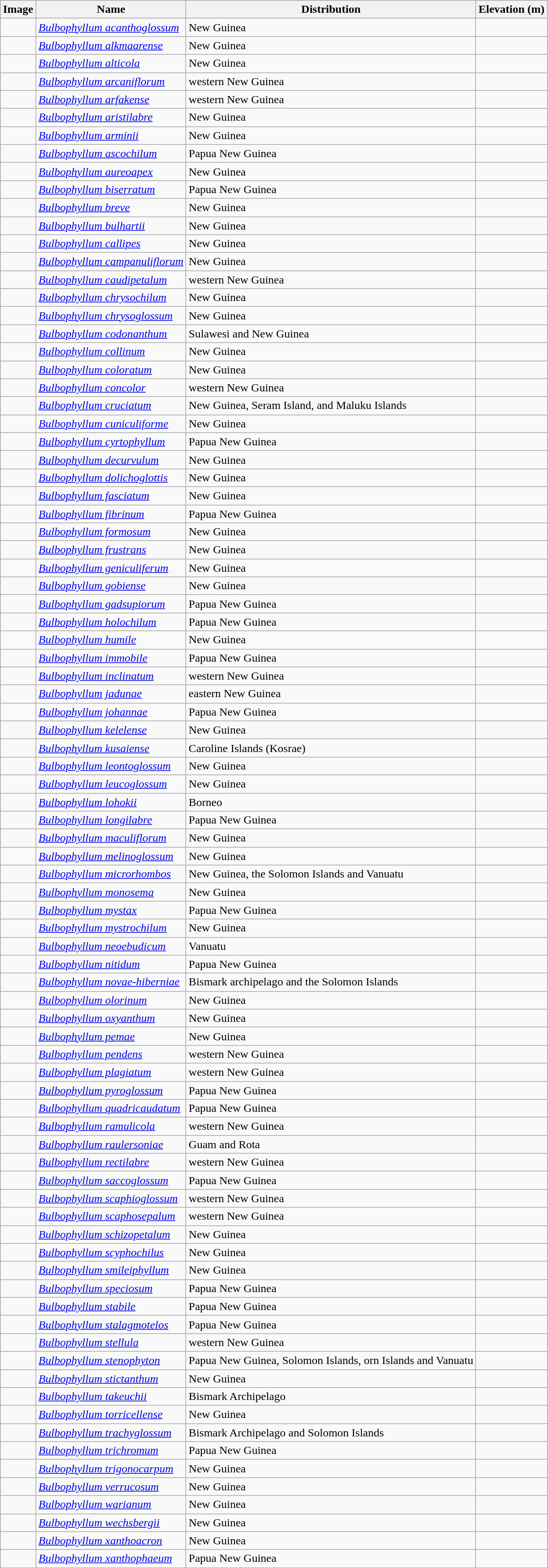<table class="wikitable collapsible">
<tr>
<th>Image</th>
<th>Name</th>
<th>Distribution</th>
<th>Elevation (m)</th>
</tr>
<tr>
<td></td>
<td><em><a href='#'>Bulbophyllum acanthoglossum</a></em> </td>
<td>New Guinea</td>
<td></td>
</tr>
<tr>
<td></td>
<td><em><a href='#'>Bulbophyllum alkmaarense </a></em> </td>
<td>New Guinea</td>
<td></td>
</tr>
<tr>
<td></td>
<td><em><a href='#'>Bulbophyllum alticola</a></em> </td>
<td>New Guinea</td>
<td></td>
</tr>
<tr>
<td></td>
<td><em><a href='#'>Bulbophyllum arcaniflorum</a></em> </td>
<td>western New Guinea</td>
<td></td>
</tr>
<tr>
<td></td>
<td><em><a href='#'>Bulbophyllum arfakense</a></em> </td>
<td>western New Guinea</td>
<td></td>
</tr>
<tr>
<td></td>
<td><em><a href='#'>Bulbophyllum aristilabre</a></em> </td>
<td>New Guinea</td>
<td></td>
</tr>
<tr>
<td></td>
<td><em><a href='#'>Bulbophyllum arminii</a></em> </td>
<td>New Guinea</td>
<td></td>
</tr>
<tr>
<td></td>
<td><em><a href='#'>Bulbophyllum ascochilum</a></em> </td>
<td>Papua New Guinea</td>
<td></td>
</tr>
<tr>
<td></td>
<td><em><a href='#'>Bulbophyllum aureoapex</a></em> </td>
<td>New Guinea</td>
<td></td>
</tr>
<tr>
<td></td>
<td><em><a href='#'>Bulbophyllum biserratum</a></em> </td>
<td>Papua New Guinea</td>
<td></td>
</tr>
<tr>
<td></td>
<td><em><a href='#'>Bulbophyllum breve</a></em> </td>
<td>New Guinea</td>
<td></td>
</tr>
<tr>
<td></td>
<td><em><a href='#'>Bulbophyllum bulhartii</a></em> </td>
<td>New Guinea</td>
<td></td>
</tr>
<tr>
<td></td>
<td><em><a href='#'>Bulbophyllum callipes</a></em> </td>
<td>New Guinea</td>
<td></td>
</tr>
<tr>
<td></td>
<td><em><a href='#'>Bulbophyllum campanuliflorum</a></em> </td>
<td>New Guinea</td>
<td></td>
</tr>
<tr>
<td></td>
<td><em><a href='#'>Bulbophyllum caudipetalum</a></em> </td>
<td>western New Guinea</td>
<td></td>
</tr>
<tr>
<td></td>
<td><em><a href='#'>Bulbophyllum chrysochilum</a></em> </td>
<td>New Guinea</td>
<td></td>
</tr>
<tr>
<td></td>
<td><em><a href='#'>Bulbophyllum chrysoglossum</a></em> </td>
<td>New Guinea</td>
<td></td>
</tr>
<tr>
<td></td>
<td><em><a href='#'>Bulbophyllum codonanthum</a></em> </td>
<td>Sulawesi and New Guinea</td>
<td></td>
</tr>
<tr>
<td></td>
<td><em><a href='#'>Bulbophyllum collinum</a></em> </td>
<td>New Guinea</td>
<td></td>
</tr>
<tr>
<td></td>
<td><em><a href='#'>Bulbophyllum coloratum</a></em> </td>
<td>New Guinea</td>
<td></td>
</tr>
<tr>
<td></td>
<td><em><a href='#'>Bulbophyllum concolor</a></em> </td>
<td>western New Guinea</td>
<td></td>
</tr>
<tr>
<td></td>
<td><em><a href='#'>Bulbophyllum cruciatum</a></em> </td>
<td>New Guinea, Seram Island, and Maluku Islands</td>
<td></td>
</tr>
<tr>
<td></td>
<td><em><a href='#'>Bulbophyllum cuniculiforme</a></em> </td>
<td>New Guinea</td>
<td></td>
</tr>
<tr>
<td></td>
<td><em><a href='#'>Bulbophyllum cyrtophyllum</a></em> </td>
<td>Papua New Guinea</td>
<td></td>
</tr>
<tr>
<td></td>
<td><em><a href='#'>Bulbophyllum decurvulum</a></em> </td>
<td>New Guinea</td>
<td></td>
</tr>
<tr>
<td></td>
<td><em><a href='#'>Bulbophyllum dolichoglottis</a></em> </td>
<td>New Guinea</td>
<td></td>
</tr>
<tr>
<td></td>
<td><em><a href='#'>Bulbophyllum fasciatum</a></em> </td>
<td>New Guinea</td>
<td></td>
</tr>
<tr>
<td></td>
<td><em><a href='#'>Bulbophyllum fibrinum</a></em> </td>
<td>Papua New Guinea</td>
<td></td>
</tr>
<tr>
<td></td>
<td><em><a href='#'>Bulbophyllum formosum</a></em> </td>
<td>New Guinea</td>
<td></td>
</tr>
<tr>
<td></td>
<td><em><a href='#'>Bulbophyllum frustrans</a></em> </td>
<td>New Guinea</td>
<td></td>
</tr>
<tr>
<td></td>
<td><em><a href='#'>Bulbophyllum geniculiferum</a></em> </td>
<td>New Guinea</td>
<td></td>
</tr>
<tr>
<td></td>
<td><em><a href='#'>Bulbophyllum gobiense</a></em> </td>
<td>New Guinea</td>
<td></td>
</tr>
<tr>
<td></td>
<td><em><a href='#'>Bulbophyllum gadsupiorum</a></em> </td>
<td>Papua New Guinea</td>
<td></td>
</tr>
<tr>
<td></td>
<td><em><a href='#'>Bulbophyllum holochilum</a></em> </td>
<td>Papua New Guinea</td>
<td></td>
</tr>
<tr>
<td></td>
<td><em><a href='#'>Bulbophyllum humile</a></em> </td>
<td>New Guinea</td>
<td></td>
</tr>
<tr>
<td></td>
<td><em><a href='#'>Bulbophyllum immobile</a></em> </td>
<td>Papua New Guinea</td>
<td></td>
</tr>
<tr>
<td></td>
<td><em><a href='#'>Bulbophyllum inclinatum</a></em> </td>
<td>western New Guinea</td>
<td></td>
</tr>
<tr>
<td></td>
<td><em><a href='#'>Bulbophyllum jadunae</a></em> </td>
<td>eastern New Guinea</td>
<td></td>
</tr>
<tr>
<td></td>
<td><em><a href='#'>Bulbophyllum johannae</a></em> </td>
<td>Papua New Guinea</td>
<td></td>
</tr>
<tr>
<td></td>
<td><em><a href='#'>Bulbophyllum kelelense</a></em> </td>
<td>New Guinea</td>
<td></td>
</tr>
<tr>
<td></td>
<td><em><a href='#'>Bulbophyllum kusaiense</a></em> </td>
<td>Caroline Islands (Kosrae)</td>
<td></td>
</tr>
<tr>
<td></td>
<td><em><a href='#'>Bulbophyllum leontoglossum</a></em> </td>
<td>New Guinea</td>
<td></td>
</tr>
<tr>
<td></td>
<td><em><a href='#'>Bulbophyllum leucoglossum</a></em> </td>
<td>New Guinea</td>
<td></td>
</tr>
<tr>
<td></td>
<td><em><a href='#'>Bulbophyllum lohokii</a></em> </td>
<td>Borneo</td>
<td></td>
</tr>
<tr>
<td></td>
<td><em><a href='#'>Bulbophyllum longilabre</a></em> </td>
<td>Papua New Guinea</td>
<td></td>
</tr>
<tr>
<td></td>
<td><em><a href='#'>Bulbophyllum maculiflorum</a></em> </td>
<td>New Guinea</td>
<td></td>
</tr>
<tr>
<td></td>
<td><em><a href='#'>Bulbophyllum melinoglossum</a></em> </td>
<td>New Guinea</td>
<td></td>
</tr>
<tr>
<td></td>
<td><em><a href='#'>Bulbophyllum microrhombos</a></em> </td>
<td>New Guinea, the Solomon Islands and Vanuatu</td>
<td></td>
</tr>
<tr>
<td></td>
<td><em><a href='#'>Bulbophyllum monosema</a></em> </td>
<td>New Guinea</td>
<td></td>
</tr>
<tr>
<td></td>
<td><em><a href='#'>Bulbophyllum mystax</a></em> </td>
<td>Papua New Guinea</td>
<td></td>
</tr>
<tr>
<td></td>
<td><em><a href='#'>Bulbophyllum mystrochilum</a></em> </td>
<td>New Guinea</td>
<td></td>
</tr>
<tr>
<td></td>
<td><em><a href='#'>Bulbophyllum neoebudicum</a></em> </td>
<td>Vanuatu</td>
<td></td>
</tr>
<tr>
<td></td>
<td><em><a href='#'>Bulbophyllum nitidum</a></em> </td>
<td>Papua New Guinea</td>
<td></td>
</tr>
<tr>
<td></td>
<td><em><a href='#'>Bulbophyllum novae-hiberniae</a></em> </td>
<td>Bismark archipelago and the Solomon Islands</td>
<td></td>
</tr>
<tr>
<td></td>
<td><em><a href='#'>Bulbophyllum olorinum</a></em> </td>
<td>New Guinea</td>
<td></td>
</tr>
<tr>
<td></td>
<td><em><a href='#'>Bulbophyllum oxyanthum</a></em> </td>
<td>New Guinea</td>
<td></td>
</tr>
<tr>
<td></td>
<td><em><a href='#'>Bulbophyllum pemae</a></em> </td>
<td>New Guinea</td>
<td></td>
</tr>
<tr>
<td></td>
<td><em><a href='#'>Bulbophyllum pendens</a></em> </td>
<td>western New Guinea</td>
<td></td>
</tr>
<tr>
<td></td>
<td><em><a href='#'>Bulbophyllum plagiatum</a></em> </td>
<td>western New Guinea</td>
<td></td>
</tr>
<tr>
<td></td>
<td><em><a href='#'>Bulbophyllum pyroglossum</a></em> </td>
<td>Papua New Guinea</td>
<td></td>
</tr>
<tr>
<td></td>
<td><em><a href='#'>Bulbophyllum quadricaudatum</a></em> </td>
<td>Papua New Guinea</td>
<td></td>
</tr>
<tr>
<td></td>
<td><em><a href='#'>Bulbophyllum ramulicola</a></em> </td>
<td>western New Guinea</td>
<td></td>
</tr>
<tr>
<td></td>
<td><em><a href='#'>Bulbophyllum raulersoniae</a></em> </td>
<td>Guam and Rota</td>
<td></td>
</tr>
<tr>
<td></td>
<td><em><a href='#'>Bulbophyllum rectilabre</a></em> </td>
<td>western New Guinea</td>
<td></td>
</tr>
<tr>
<td></td>
<td><em><a href='#'>Bulbophyllum saccoglossum</a></em> </td>
<td>Papua New Guinea</td>
<td></td>
</tr>
<tr>
<td></td>
<td><em><a href='#'>Bulbophyllum scaphioglossum</a></em> </td>
<td>western New Guinea</td>
<td></td>
</tr>
<tr>
<td></td>
<td><em><a href='#'>Bulbophyllum scaphosepalum</a></em> </td>
<td>western New Guinea</td>
<td></td>
</tr>
<tr>
<td></td>
<td><em><a href='#'>Bulbophyllum schizopetalum</a></em> </td>
<td>New Guinea</td>
<td></td>
</tr>
<tr>
<td></td>
<td><em><a href='#'>Bulbophyllum scyphochilus</a></em> </td>
<td>New Guinea</td>
<td></td>
</tr>
<tr>
<td></td>
<td><em><a href='#'>Bulbophyllum smileiphyllum</a></em> </td>
<td>New Guinea</td>
<td></td>
</tr>
<tr>
<td></td>
<td><em><a href='#'>Bulbophyllum speciosum</a></em> </td>
<td>Papua New Guinea</td>
<td></td>
</tr>
<tr>
<td></td>
<td><em><a href='#'>Bulbophyllum stabile</a></em> </td>
<td>Papua New Guinea</td>
<td></td>
</tr>
<tr>
<td></td>
<td><em><a href='#'>Bulbophyllum stalagmotelos</a></em> </td>
<td>Papua New Guinea</td>
<td></td>
</tr>
<tr>
<td></td>
<td><em><a href='#'>Bulbophyllum stellula</a></em> </td>
<td>western New Guinea</td>
<td></td>
</tr>
<tr>
<td></td>
<td><em><a href='#'>Bulbophyllum stenophyton</a></em> </td>
<td>Papua New Guinea, Solomon Islands, orn Islands and Vanuatu</td>
<td></td>
</tr>
<tr>
<td></td>
<td><em><a href='#'>Bulbophyllum stictanthum</a></em> </td>
<td>New Guinea</td>
<td></td>
</tr>
<tr>
<td></td>
<td><em><a href='#'>Bulbophyllum takeuchii</a></em> </td>
<td>Bismark Archipelago</td>
<td></td>
</tr>
<tr>
<td></td>
<td><em><a href='#'>Bulbophyllum torricellense</a></em> </td>
<td>New Guinea</td>
<td></td>
</tr>
<tr>
<td></td>
<td><em><a href='#'>Bulbophyllum trachyglossum</a></em> </td>
<td>Bismark Archipelago and Solomon Islands</td>
<td></td>
</tr>
<tr>
<td></td>
<td><em><a href='#'>Bulbophyllum trichromum</a></em> </td>
<td>Papua New Guinea</td>
<td></td>
</tr>
<tr>
<td></td>
<td><em><a href='#'>Bulbophyllum trigonocarpum</a></em> </td>
<td>New Guinea</td>
<td></td>
</tr>
<tr>
<td></td>
<td><em><a href='#'>Bulbophyllum verrucosum</a></em> </td>
<td>New Guinea</td>
<td></td>
</tr>
<tr>
<td></td>
<td><em><a href='#'>Bulbophyllum warianum</a></em> </td>
<td>New Guinea</td>
<td></td>
</tr>
<tr>
<td></td>
<td><em><a href='#'>Bulbophyllum wechsbergii</a></em> </td>
<td>New Guinea</td>
<td></td>
</tr>
<tr>
<td></td>
<td><em><a href='#'>Bulbophyllum xanthoacron </a></em> </td>
<td>New Guinea</td>
<td></td>
</tr>
<tr>
<td></td>
<td><em><a href='#'>Bulbophyllum xanthophaeum</a></em> </td>
<td>Papua New Guinea</td>
<td></td>
</tr>
<tr>
</tr>
</table>
